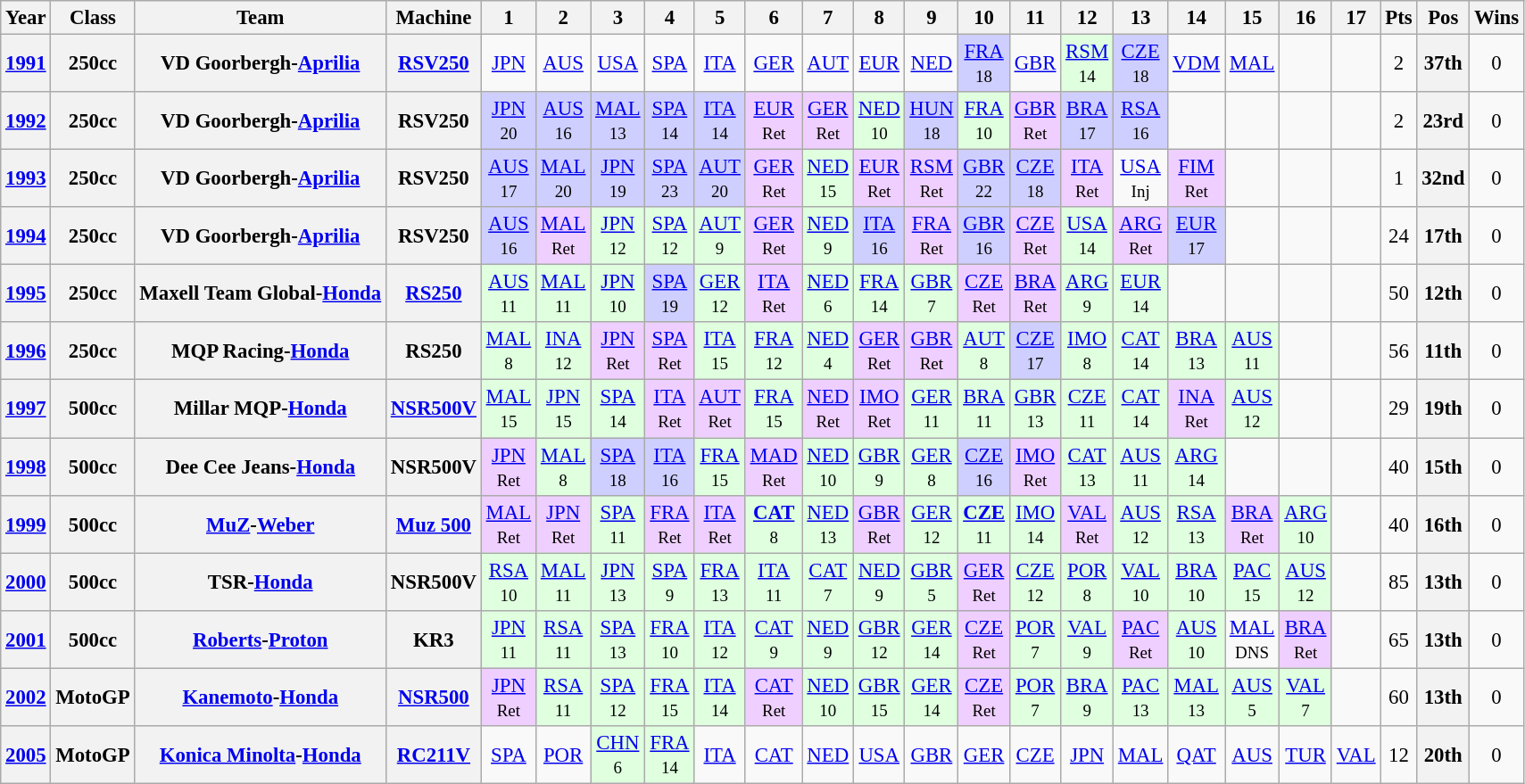<table class="wikitable" style="text-align:center; font-size:95%">
<tr>
<th>Year</th>
<th>Class</th>
<th>Team</th>
<th>Machine</th>
<th>1</th>
<th>2</th>
<th>3</th>
<th>4</th>
<th>5</th>
<th>6</th>
<th>7</th>
<th>8</th>
<th>9</th>
<th>10</th>
<th>11</th>
<th>12</th>
<th>13</th>
<th>14</th>
<th>15</th>
<th>16</th>
<th>17</th>
<th>Pts</th>
<th>Pos</th>
<th>Wins</th>
</tr>
<tr>
<th><a href='#'>1991</a></th>
<th>250cc</th>
<th>VD Goorbergh-<a href='#'>Aprilia</a></th>
<th><a href='#'>RSV250</a></th>
<td><a href='#'>JPN</a> <br><small></small></td>
<td><a href='#'>AUS</a> <br><small></small></td>
<td><a href='#'>USA</a> <br><small></small></td>
<td><a href='#'>SPA</a> <br><small></small></td>
<td><a href='#'>ITA</a> <br><small></small></td>
<td><a href='#'>GER</a> <br><small></small></td>
<td><a href='#'>AUT</a> <br><small></small></td>
<td><a href='#'>EUR</a> <br><small></small></td>
<td><a href='#'>NED</a> <br><small></small></td>
<td style="background:#CFCFFF;"><a href='#'>FRA</a> <br><small>18</small></td>
<td><a href='#'>GBR</a> <br><small></small></td>
<td style="background:#DFFFDF;"><a href='#'>RSM</a> <br><small>14</small></td>
<td style="background:#CFCFFF;"><a href='#'>CZE</a> <br><small>18</small></td>
<td><a href='#'>VDM</a> <br><small></small></td>
<td><a href='#'>MAL</a> <br><small></small></td>
<td></td>
<td></td>
<td>2</td>
<th>37th</th>
<td>0</td>
</tr>
<tr>
<th><a href='#'>1992</a></th>
<th>250cc</th>
<th>VD Goorbergh-<a href='#'>Aprilia</a></th>
<th>RSV250</th>
<td style="background:#CFCFFF;"><a href='#'>JPN</a> <br><small>20</small></td>
<td style="background:#CFCFFF;"><a href='#'>AUS</a> <br><small>16</small></td>
<td style="background:#CFCFFF;"><a href='#'>MAL</a> <br><small>13</small></td>
<td style="background:#CFCFFF;"><a href='#'>SPA</a> <br><small>14</small></td>
<td style="background:#CFCFFF;"><a href='#'>ITA</a> <br><small>14</small></td>
<td style="background:#EFCFFF;"><a href='#'>EUR</a> <br><small>Ret</small></td>
<td style="background:#EFCFFF;"><a href='#'>GER</a> <br><small>Ret</small></td>
<td style="background:#DFFFDF;"><a href='#'>NED</a> <br><small>10</small></td>
<td style="background:#CFCFFF;"><a href='#'>HUN</a> <br><small>18</small></td>
<td style="background:#DFFFDF;"><a href='#'>FRA</a> <br><small>10</small></td>
<td style="background:#EFCFFF;"><a href='#'>GBR</a> <br><small>Ret</small></td>
<td style="background:#CFCFFF;"><a href='#'>BRA</a> <br><small>17</small></td>
<td style="background:#CFCFFF;"><a href='#'>RSA</a> <br><small>16</small></td>
<td></td>
<td></td>
<td></td>
<td></td>
<td>2</td>
<th>23rd</th>
<td>0</td>
</tr>
<tr>
<th><a href='#'>1993</a></th>
<th>250cc</th>
<th>VD Goorbergh-<a href='#'>Aprilia</a></th>
<th>RSV250</th>
<td style="background:#CFCFFF;"><a href='#'>AUS</a> <br><small>17</small></td>
<td style="background:#CFCFFF;"><a href='#'>MAL</a> <br><small>20</small></td>
<td style="background:#CFCFFF;"><a href='#'>JPN</a> <br><small>19</small></td>
<td style="background:#CFCFFF;"><a href='#'>SPA</a> <br><small>23</small></td>
<td style="background:#CFCFFF;"><a href='#'>AUT</a> <br><small>20</small></td>
<td style="background:#EFCFFF;"><a href='#'>GER</a> <br><small>Ret</small></td>
<td style="background:#DFFFDF;"><a href='#'>NED</a> <br><small>15</small></td>
<td style="background:#EFCFFF;"><a href='#'>EUR</a> <br><small>Ret</small></td>
<td style="background:#EFCFFF;"><a href='#'>RSM</a> <br><small>Ret</small></td>
<td style="background:#CFCFFF;"><a href='#'>GBR</a> <br><small>22</small></td>
<td style="background:#CFCFFF;"><a href='#'>CZE</a> <br><small>18</small></td>
<td style="background:#EFCFFF;"><a href='#'>ITA</a> <br><small>Ret</small></td>
<td><a href='#'>USA</a> <br><small>Inj</small></td>
<td style="background:#EFCFFF;"><a href='#'>FIM</a> <br><small>Ret</small></td>
<td></td>
<td></td>
<td></td>
<td>1</td>
<th>32nd</th>
<td>0</td>
</tr>
<tr>
<th><a href='#'>1994</a></th>
<th>250cc</th>
<th>VD Goorbergh-<a href='#'>Aprilia</a></th>
<th>RSV250</th>
<td style="background:#CFCFFF;"><a href='#'>AUS</a> <br><small>16</small></td>
<td style="background:#EFCFFF;"><a href='#'>MAL</a> <br><small>Ret</small></td>
<td style="background:#DFFFDF;"><a href='#'>JPN</a> <br><small>12</small></td>
<td style="background:#DFFFDF;"><a href='#'>SPA</a> <br><small>12</small></td>
<td style="background:#DFFFDF;"><a href='#'>AUT</a> <br><small>9</small></td>
<td style="background:#EFCFFF;"><a href='#'>GER</a> <br><small>Ret</small></td>
<td style="background:#DFFFDF;"><a href='#'>NED</a> <br><small>9</small></td>
<td style="background:#CFCFFF;"><a href='#'>ITA</a> <br><small>16</small></td>
<td style="background:#EFCFFF;"><a href='#'>FRA</a> <br><small>Ret</small></td>
<td style="background:#CFCFFF;"><a href='#'>GBR</a> <br><small>16</small></td>
<td style="background:#EFCFFF;"><a href='#'>CZE</a> <br><small>Ret</small></td>
<td style="background:#DFFFDF;"><a href='#'>USA</a> <br><small>14</small></td>
<td style="background:#EFCFFF;"><a href='#'>ARG</a> <br><small>Ret</small></td>
<td style="background:#CFCFFF;"><a href='#'>EUR</a> <br><small>17</small></td>
<td></td>
<td></td>
<td></td>
<td>24</td>
<th>17th</th>
<td>0</td>
</tr>
<tr>
<th><a href='#'>1995</a></th>
<th>250cc</th>
<th>Maxell Team Global-<a href='#'>Honda</a></th>
<th><a href='#'>RS250</a></th>
<td style="background:#DFFFDF;"><a href='#'>AUS</a> <br><small>11</small></td>
<td style="background:#DFFFDF;"><a href='#'>MAL</a> <br><small>11</small></td>
<td style="background:#DFFFDF;"><a href='#'>JPN</a> <br><small>10</small></td>
<td style="background:#CFCFFF;"><a href='#'>SPA</a> <br><small>19</small></td>
<td style="background:#DFFFDF;"><a href='#'>GER</a> <br><small>12</small></td>
<td style="background:#EFCFFF;"><a href='#'>ITA</a> <br><small>Ret</small></td>
<td style="background:#DFFFDF;"><a href='#'>NED</a> <br><small>6</small></td>
<td style="background:#DFFFDF;"><a href='#'>FRA</a> <br><small>14</small></td>
<td style="background:#DFFFDF;"><a href='#'>GBR</a> <br><small>7</small></td>
<td style="background:#EFCFFF;"><a href='#'>CZE</a> <br><small>Ret</small></td>
<td style="background:#EFCFFF;"><a href='#'>BRA</a> <br><small>Ret</small></td>
<td style="background:#DFFFDF;"><a href='#'>ARG</a> <br><small>9</small></td>
<td style="background:#DFFFDF;"><a href='#'>EUR</a> <br><small>14</small></td>
<td></td>
<td></td>
<td></td>
<td></td>
<td>50</td>
<th>12th</th>
<td>0</td>
</tr>
<tr>
<th><a href='#'>1996</a></th>
<th>250cc</th>
<th>MQP Racing-<a href='#'>Honda</a></th>
<th>RS250</th>
<td style="background:#DFFFDF;"><a href='#'>MAL</a> <br><small>8</small></td>
<td style="background:#DFFFDF;"><a href='#'>INA</a> <br><small>12</small></td>
<td style="background:#EFCFFF;"><a href='#'>JPN</a> <br><small>Ret</small></td>
<td style="background:#EFCFFF;"><a href='#'>SPA</a> <br><small>Ret</small></td>
<td style="background:#DFFFDF;"><a href='#'>ITA</a> <br><small>15</small></td>
<td style="background:#DFFFDF;"><a href='#'>FRA</a> <br><small>12</small></td>
<td style="background:#DFFFDF;"><a href='#'>NED</a> <br><small>4</small></td>
<td style="background:#EFCFFF;"><a href='#'>GER</a> <br><small>Ret</small></td>
<td style="background:#EFCFFF;"><a href='#'>GBR</a> <br><small>Ret</small></td>
<td style="background:#DFFFDF;"><a href='#'>AUT</a> <br><small>8</small></td>
<td style="background:#CFCFFF;"><a href='#'>CZE</a> <br><small>17</small></td>
<td style="background:#DFFFDF;"><a href='#'>IMO</a> <br><small>8</small></td>
<td style="background:#DFFFDF;"><a href='#'>CAT</a> <br><small>14</small></td>
<td style="background:#DFFFDF;"><a href='#'>BRA</a> <br><small>13</small></td>
<td style="background:#DFFFDF;"><a href='#'>AUS</a> <br><small>11</small></td>
<td></td>
<td></td>
<td>56</td>
<th>11th</th>
<td>0</td>
</tr>
<tr>
<th><a href='#'>1997</a></th>
<th>500cc</th>
<th>Millar MQP-<a href='#'>Honda</a></th>
<th><a href='#'>NSR500V</a></th>
<td style="background:#DFFFDF;"><a href='#'>MAL</a> <br><small>15</small></td>
<td style="background:#DFFFDF;"><a href='#'>JPN</a> <br><small>15</small></td>
<td style="background:#DFFFDF;"><a href='#'>SPA</a> <br><small>14</small></td>
<td style="background:#EFCFFF;"><a href='#'>ITA</a> <br><small>Ret</small></td>
<td style="background:#EFCFFF;"><a href='#'>AUT</a> <br><small>Ret</small></td>
<td style="background:#DFFFDF;"><a href='#'>FRA</a> <br><small>15</small></td>
<td style="background:#EFCFFF;"><a href='#'>NED</a> <br><small>Ret</small></td>
<td style="background:#EFCFFF;"><a href='#'>IMO</a> <br><small>Ret</small></td>
<td style="background:#DFFFDF;"><a href='#'>GER</a> <br><small>11</small></td>
<td style="background:#DFFFDF;"><a href='#'>BRA</a> <br><small>11</small></td>
<td style="background:#DFFFDF;"><a href='#'>GBR</a> <br><small>13</small></td>
<td style="background:#DFFFDF;"><a href='#'>CZE</a> <br><small>11</small></td>
<td style="background:#DFFFDF;"><a href='#'>CAT</a> <br><small>14</small></td>
<td style="background:#EFCFFF;"><a href='#'>INA</a> <br><small>Ret</small></td>
<td style="background:#DFFFDF;"><a href='#'>AUS</a> <br><small>12</small></td>
<td></td>
<td></td>
<td>29</td>
<th>19th</th>
<td>0</td>
</tr>
<tr>
<th><a href='#'>1998</a></th>
<th>500cc</th>
<th>Dee Cee Jeans-<a href='#'>Honda</a></th>
<th>NSR500V</th>
<td style="background:#EFCFFF;"><a href='#'>JPN</a> <br><small>Ret</small></td>
<td style="background:#DFFFDF;"><a href='#'>MAL</a> <br><small>8</small></td>
<td style="background:#CFCFFF;"><a href='#'>SPA</a> <br><small>18</small></td>
<td style="background:#CFCFFF;"><a href='#'>ITA</a> <br><small>16</small></td>
<td style="background:#DFFFDF;"><a href='#'>FRA</a> <br><small>15</small></td>
<td style="background:#EFCFFF;"><a href='#'>MAD</a> <br><small>Ret</small></td>
<td style="background:#DFFFDF;"><a href='#'>NED</a> <br><small>10</small></td>
<td style="background:#DFFFDF;"><a href='#'>GBR</a> <br><small>9</small></td>
<td style="background:#DFFFDF;"><a href='#'>GER</a> <br><small>8</small></td>
<td style="background:#CFCFFF;"><a href='#'>CZE</a> <br><small>16</small></td>
<td style="background:#EFCFFF;"><a href='#'>IMO</a> <br><small>Ret</small></td>
<td style="background:#DFFFDF;"><a href='#'>CAT</a> <br><small>13</small></td>
<td style="background:#DFFFDF;"><a href='#'>AUS</a> <br><small>11</small></td>
<td style="background:#DFFFDF;"><a href='#'>ARG</a> <br><small>14</small></td>
<td></td>
<td></td>
<td></td>
<td>40</td>
<th>15th</th>
<td>0</td>
</tr>
<tr>
<th><a href='#'>1999</a></th>
<th>500cc</th>
<th><a href='#'>MuZ</a>-<a href='#'>Weber</a></th>
<th><a href='#'>Muz 500</a></th>
<td style="background:#EFCFFF;"><a href='#'>MAL</a> <br><small>Ret</small></td>
<td style="background:#EFCFFF;"><a href='#'>JPN</a> <br><small>Ret</small></td>
<td style="background:#DFFFDF;"><a href='#'>SPA</a> <br><small>11</small></td>
<td style="background:#EFCFFF;"><a href='#'>FRA</a> <br><small>Ret</small></td>
<td style="background:#EFCFFF;"><a href='#'>ITA</a> <br><small>Ret</small></td>
<td style="background:#DFFFDF;"><strong><a href='#'>CAT</a></strong> <br><small>8</small></td>
<td style="background:#DFFFDF;"><a href='#'>NED</a> <br><small>13</small></td>
<td style="background:#EFCFFF;"><a href='#'>GBR</a> <br><small>Ret</small></td>
<td style="background:#DFFFDF;"><a href='#'>GER</a> <br><small>12</small></td>
<td style="background:#DFFFDF;"><strong><a href='#'>CZE</a></strong> <br><small>11</small></td>
<td style="background:#DFFFDF;"><a href='#'>IMO</a> <br><small>14</small></td>
<td style="background:#EFCFFF;"><a href='#'>VAL</a> <br><small>Ret</small></td>
<td style="background:#DFFFDF;"><a href='#'>AUS</a> <br><small>12</small></td>
<td style="background:#DFFFDF;"><a href='#'>RSA</a> <br><small>13</small></td>
<td style="background:#EFCFFF;"><a href='#'>BRA</a> <br><small>Ret</small></td>
<td style="background:#DFFFDF;"><a href='#'>ARG</a> <br><small>10</small></td>
<td></td>
<td>40</td>
<th>16th</th>
<td>0</td>
</tr>
<tr>
<th><a href='#'>2000</a></th>
<th>500cc</th>
<th>TSR-<a href='#'>Honda</a></th>
<th>NSR500V</th>
<td style="background:#DFFFDF;"><a href='#'>RSA</a> <br><small>10</small></td>
<td style="background:#DFFFDF;"><a href='#'>MAL</a> <br><small>11</small></td>
<td style="background:#DFFFDF;"><a href='#'>JPN</a> <br><small>13</small></td>
<td style="background:#DFFFDF;"><a href='#'>SPA</a> <br><small>9</small></td>
<td style="background:#DFFFDF;"><a href='#'>FRA</a> <br><small>13</small></td>
<td style="background:#DFFFDF;"><a href='#'>ITA</a> <br><small>11</small></td>
<td style="background:#DFFFDF;"><a href='#'>CAT</a> <br><small>7</small></td>
<td style="background:#DFFFDF;"><a href='#'>NED</a> <br><small>9</small></td>
<td style="background:#DFFFDF;"><a href='#'>GBR</a> <br><small>5</small></td>
<td style="background:#EFCFFF;"><a href='#'>GER</a> <br><small>Ret</small></td>
<td style="background:#DFFFDF;"><a href='#'>CZE</a> <br><small>12</small></td>
<td style="background:#DFFFDF;"><a href='#'>POR</a> <br><small>8</small></td>
<td style="background:#DFFFDF;"><a href='#'>VAL</a> <br><small>10</small></td>
<td style="background:#DFFFDF;"><a href='#'>BRA</a> <br><small>10</small></td>
<td style="background:#DFFFDF;"><a href='#'>PAC</a> <br><small>15</small></td>
<td style="background:#DFFFDF;"><a href='#'>AUS</a> <br><small>12</small></td>
<td></td>
<td>85</td>
<th>13th</th>
<td>0</td>
</tr>
<tr>
<th><a href='#'>2001</a></th>
<th>500cc</th>
<th><a href='#'>Roberts</a>-<a href='#'>Proton</a></th>
<th>KR3</th>
<td style="background:#DFFFDF;"><a href='#'>JPN</a> <br><small>11</small></td>
<td style="background:#DFFFDF;"><a href='#'>RSA</a> <br><small>11</small></td>
<td style="background:#DFFFDF;"><a href='#'>SPA</a> <br><small>13</small></td>
<td style="background:#DFFFDF;"><a href='#'>FRA</a> <br><small>10</small></td>
<td style="background:#DFFFDF;"><a href='#'>ITA</a> <br><small>12</small></td>
<td style="background:#DFFFDF;"><a href='#'>CAT</a> <br><small>9</small></td>
<td style="background:#DFFFDF;"><a href='#'>NED</a> <br><small>9</small></td>
<td style="background:#DFFFDF;"><a href='#'>GBR</a> <br><small>12</small></td>
<td style="background:#DFFFDF;"><a href='#'>GER</a> <br><small>14</small></td>
<td style="background:#EFCFFF;"><a href='#'>CZE</a> <br><small>Ret</small></td>
<td style="background:#DFFFDF;"><a href='#'>POR</a> <br><small>7</small></td>
<td style="background:#DFFFDF;"><a href='#'>VAL</a> <br><small>9</small></td>
<td style="background:#EFCFFF;"><a href='#'>PAC</a> <br><small>Ret</small></td>
<td style="background:#DFFFDF;"><a href='#'>AUS</a> <br><small>10</small></td>
<td><a href='#'>MAL</a> <br><small>DNS</small></td>
<td style="background:#EFCFFF;"><a href='#'>BRA</a> <br><small>Ret</small></td>
<td></td>
<td>65</td>
<th>13th</th>
<td>0</td>
</tr>
<tr>
<th><a href='#'>2002</a></th>
<th>MotoGP</th>
<th><a href='#'>Kanemoto</a>-<a href='#'>Honda</a></th>
<th><a href='#'>NSR500</a></th>
<td style="background:#EFCFFF;"><a href='#'>JPN</a> <br><small>Ret</small></td>
<td style="background:#DFFFDF;"><a href='#'>RSA</a> <br><small>11</small></td>
<td style="background:#DFFFDF;"><a href='#'>SPA</a> <br><small>12</small></td>
<td style="background:#DFFFDF;"><a href='#'>FRA</a> <br><small>15</small></td>
<td style="background:#DFFFDF;"><a href='#'>ITA</a> <br><small>14</small></td>
<td style="background:#EFCFFF;"><a href='#'>CAT</a> <br><small>Ret</small></td>
<td style="background:#DFFFDF;"><a href='#'>NED</a> <br><small>10</small></td>
<td style="background:#DFFFDF;"><a href='#'>GBR</a> <br><small>15</small></td>
<td style="background:#DFFFDF;"><a href='#'>GER</a> <br><small>14</small></td>
<td style="background:#EFCFFF;"><a href='#'>CZE</a> <br><small>Ret</small></td>
<td style="background:#DFFFDF;"><a href='#'>POR</a> <br><small>7</small></td>
<td style="background:#DFFFDF;"><a href='#'>BRA</a> <br><small>9</small></td>
<td style="background:#DFFFDF;"><a href='#'>PAC</a> <br><small>13</small></td>
<td style="background:#DFFFDF;"><a href='#'>MAL</a> <br><small>13</small></td>
<td style="background:#DFFFDF;"><a href='#'>AUS</a> <br><small>5</small></td>
<td style="background:#DFFFDF;"><a href='#'>VAL</a> <br><small>7</small></td>
<td></td>
<td>60</td>
<th>13th</th>
<td>0</td>
</tr>
<tr>
<th><a href='#'>2005</a></th>
<th>MotoGP</th>
<th><a href='#'>Konica Minolta</a>-<a href='#'>Honda</a></th>
<th><a href='#'>RC211V</a></th>
<td><a href='#'>SPA</a> <br><small></small></td>
<td><a href='#'>POR</a> <br><small></small></td>
<td style="background:#DFFFDF;"><a href='#'>CHN</a> <br><small>6</small></td>
<td style="background:#DFFFDF;"><a href='#'>FRA</a> <br><small>14</small></td>
<td><a href='#'>ITA</a> <br><small></small></td>
<td><a href='#'>CAT</a> <br><small></small></td>
<td><a href='#'>NED</a> <br><small></small></td>
<td><a href='#'>USA</a> <br><small></small></td>
<td><a href='#'>GBR</a> <br><small></small></td>
<td><a href='#'>GER</a> <br><small></small></td>
<td><a href='#'>CZE</a> <br><small></small></td>
<td><a href='#'>JPN</a> <br><small></small></td>
<td><a href='#'>MAL</a> <br><small></small></td>
<td><a href='#'>QAT</a> <br><small></small></td>
<td><a href='#'>AUS</a> <br><small></small></td>
<td><a href='#'>TUR</a> <br><small></small></td>
<td><a href='#'>VAL</a> <br><small></small></td>
<td>12</td>
<th>20th</th>
<td>0</td>
</tr>
</table>
